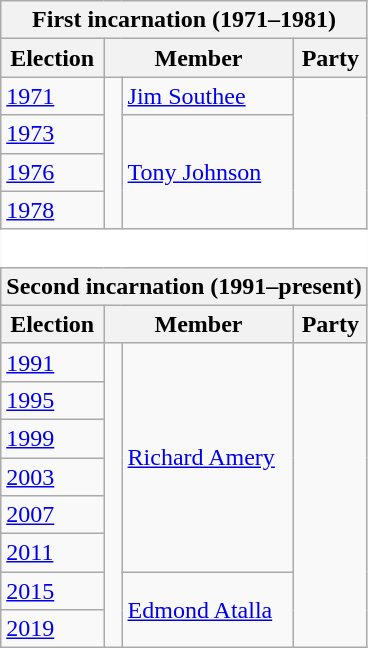<table class="wikitable" style='border-style: none none none none;'>
<tr>
<th colspan="7">First incarnation (1971–1981)</th>
</tr>
<tr>
<th>Election</th>
<th colspan="2">Member</th>
<th>Party</th>
</tr>
<tr style="background: #f9f9f9">
<td><a href='#'>1971</a></td>
<td rowspan="4" > </td>
<td><a href='#'>Jim Southee</a></td>
<td rowspan="4"></td>
</tr>
<tr style="background: #f9f9f9">
<td><a href='#'>1973</a></td>
<td rowspan="3"><a href='#'>Tony Johnson</a></td>
</tr>
<tr style="background: #f9f9f9">
<td><a href='#'>1976</a></td>
</tr>
<tr style="background: #f9f9f9">
<td><a href='#'>1978</a></td>
</tr>
<tr>
<td colspan="4" style='background: #FFFFFF; border-style: none none none none;'> </td>
</tr>
<tr>
<th colspan="4">Second incarnation (1991–present)</th>
</tr>
<tr style="background: #f9f9f9">
<th>Election</th>
<th colspan="2">Member</th>
<th>Party</th>
</tr>
<tr style="background: #f9f9f9">
<td><a href='#'>1991</a></td>
<td rowspan="8" > </td>
<td rowspan="6"><a href='#'>Richard Amery</a></td>
<td rowspan="8"></td>
</tr>
<tr style="background: #f9f9f9">
<td><a href='#'>1995</a></td>
</tr>
<tr style="background: #f9f9f9">
<td><a href='#'>1999</a></td>
</tr>
<tr style="background: #f9f9f9">
<td><a href='#'>2003</a></td>
</tr>
<tr style="background: #f9f9f9">
<td><a href='#'>2007</a></td>
</tr>
<tr style="background: #f9f9f9">
<td><a href='#'>2011</a></td>
</tr>
<tr style="background: #f9f9f9">
<td><a href='#'>2015</a></td>
<td rowspan="2"><a href='#'>Edmond Atalla</a></td>
</tr>
<tr style="background: #f9f9f9">
<td><a href='#'>2019</a></td>
</tr>
</table>
